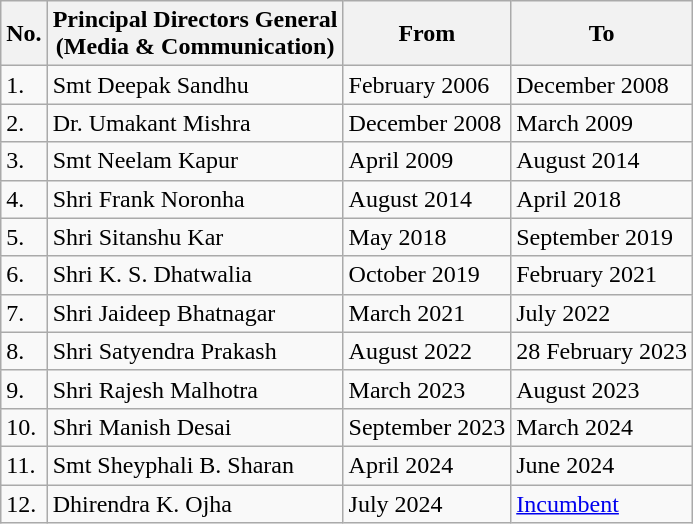<table class="wikitable">
<tr>
<th>No.</th>
<th>Principal Directors General<br>(Media & Communication)</th>
<th>From</th>
<th>To</th>
</tr>
<tr>
<td>1.</td>
<td>Smt Deepak Sandhu</td>
<td>February 2006</td>
<td>December 2008</td>
</tr>
<tr>
<td>2.</td>
<td>Dr. Umakant Mishra</td>
<td>December 2008</td>
<td>March 2009</td>
</tr>
<tr>
<td>3.</td>
<td>Smt Neelam Kapur</td>
<td>April 2009</td>
<td>August 2014</td>
</tr>
<tr>
<td>4.</td>
<td>Shri Frank Noronha</td>
<td>August 2014</td>
<td>April 2018</td>
</tr>
<tr>
<td>5.</td>
<td>Shri Sitanshu Kar</td>
<td>May 2018</td>
<td>September 2019</td>
</tr>
<tr>
<td>6.</td>
<td>Shri K. S. Dhatwalia</td>
<td>October 2019</td>
<td>February 2021</td>
</tr>
<tr>
<td>7.</td>
<td>Shri Jaideep Bhatnagar</td>
<td>March 2021</td>
<td>July 2022</td>
</tr>
<tr>
<td>8.</td>
<td>Shri Satyendra Prakash</td>
<td>August 2022</td>
<td>28 February 2023</td>
</tr>
<tr>
<td>9.</td>
<td>Shri Rajesh Malhotra</td>
<td>March 2023</td>
<td>August 2023</td>
</tr>
<tr>
<td>10.</td>
<td>Shri Manish Desai</td>
<td>September 2023</td>
<td>March 2024</td>
</tr>
<tr>
<td>11.</td>
<td>Smt Sheyphali B. Sharan</td>
<td>April 2024</td>
<td>June 2024</td>
</tr>
<tr>
<td>12.</td>
<td>Dhirendra K. Ojha</td>
<td>July 2024</td>
<td><a href='#'>Incumbent</a></td>
</tr>
</table>
